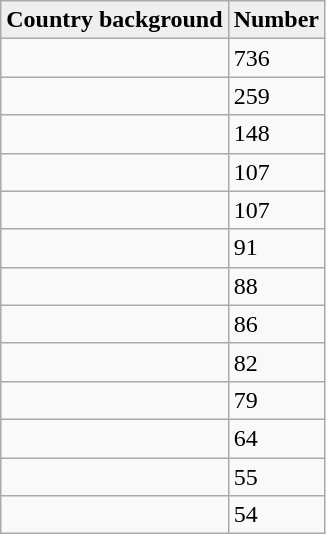<table class="wikitable" style="float: center;">
<tr>
<th style="background:#efefef;">Country background</th>
<th style="background:#efefef;">Number</th>
</tr>
<tr>
<td></td>
<td>736</td>
</tr>
<tr>
<td></td>
<td>259</td>
</tr>
<tr>
<td></td>
<td>148</td>
</tr>
<tr>
<td></td>
<td>107</td>
</tr>
<tr>
<td></td>
<td>107</td>
</tr>
<tr>
<td></td>
<td>91</td>
</tr>
<tr>
<td></td>
<td>88</td>
</tr>
<tr>
<td></td>
<td>86</td>
</tr>
<tr>
<td></td>
<td>82</td>
</tr>
<tr>
<td></td>
<td>79</td>
</tr>
<tr>
<td></td>
<td>64</td>
</tr>
<tr>
<td></td>
<td>55</td>
</tr>
<tr>
<td></td>
<td>54</td>
</tr>
</table>
